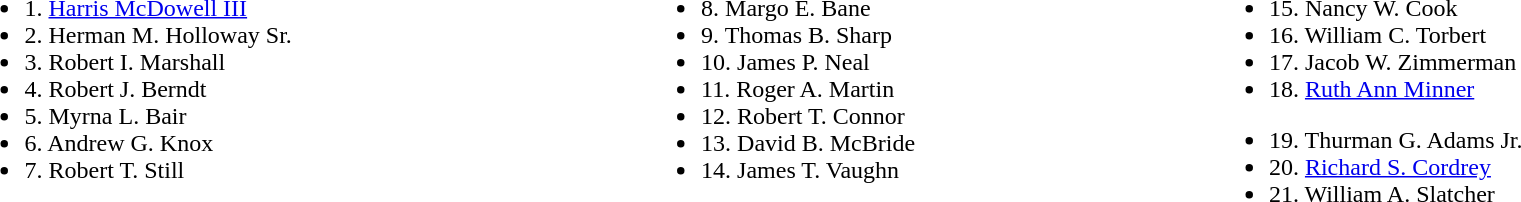<table width=100%>
<tr valign=top>
<td><br><ul><li>1. <a href='#'>Harris McDowell III</a></li><li>2. Herman M. Holloway Sr.</li><li>3. Robert I. Marshall</li><li>4. Robert J. Berndt</li><li>5. Myrna L. Bair</li><li>6. Andrew G. Knox</li><li>7. Robert T. Still</li></ul></td>
<td><br><ul><li>8. Margo E. Bane</li><li>9. Thomas B. Sharp</li><li>10. James P. Neal</li><li>11. Roger A. Martin</li><li>12. Robert T. Connor</li><li>13. David B. McBride</li><li>14. James T. Vaughn</li></ul></td>
<td><br><ul><li>15. Nancy W. Cook</li><li>16. William C. Torbert</li><li>17. Jacob W. Zimmerman</li><li>18. <a href='#'>Ruth Ann Minner</a></li></ul><ul><li>19. Thurman G. Adams Jr.</li><li>20. <a href='#'>Richard S. Cordrey</a></li><li>21. William A. Slatcher</li></ul></td>
</tr>
</table>
